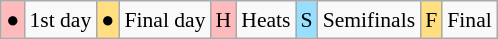<table class="wikitable" style="margin:0.5em auto; font-size:90%; line-height:1.25em; text-align:center;">
<tr>
<td bgcolor="#FFBBBB" align=center>●</td>
<td>1st day</td>
<td bgcolor="#FFDF80" align=center>●</td>
<td>Final day</td>
<td bgcolor="#FFBBBB" align=center>H</td>
<td>Heats</td>
<td bgcolor="#97DEFF" align=center>S</td>
<td>Semifinals</td>
<td bgcolor="#FFDF80" align=center>F</td>
<td>Final</td>
</tr>
</table>
